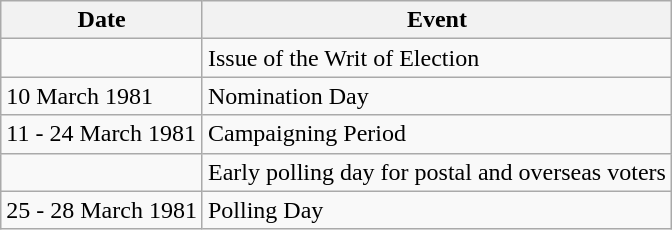<table class="wikitable">
<tr>
<th>Date</th>
<th>Event</th>
</tr>
<tr>
<td></td>
<td>Issue of the Writ of Election</td>
</tr>
<tr>
<td>10 March 1981</td>
<td>Nomination Day</td>
</tr>
<tr>
<td>11 - 24 March 1981</td>
<td>Campaigning Period</td>
</tr>
<tr>
<td></td>
<td>Early polling day for postal and overseas voters</td>
</tr>
<tr>
<td>25 - 28 March 1981</td>
<td>Polling Day</td>
</tr>
</table>
